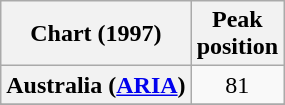<table class="wikitable sortable plainrowheaders" style="text-align:center">
<tr>
<th>Chart (1997)</th>
<th>Peak<br>position</th>
</tr>
<tr>
<th scope="row">Australia (<a href='#'>ARIA</a>)</th>
<td>81</td>
</tr>
<tr>
</tr>
<tr>
</tr>
<tr>
</tr>
<tr>
</tr>
<tr>
</tr>
<tr>
</tr>
<tr>
</tr>
<tr>
</tr>
</table>
